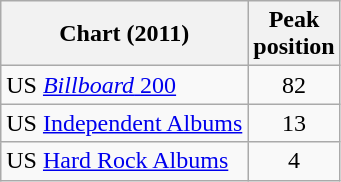<table class="wikitable sortable">
<tr>
<th align="left">Chart (2011)</th>
<th align="left">Peak<br>position</th>
</tr>
<tr>
<td>US <a href='#'><em>Billboard</em> 200</a></td>
<td align="center">82</td>
</tr>
<tr>
<td>US <a href='#'>Independent Albums</a></td>
<td align="center">13</td>
</tr>
<tr>
<td>US <a href='#'>Hard Rock Albums</a></td>
<td align="center">4</td>
</tr>
</table>
